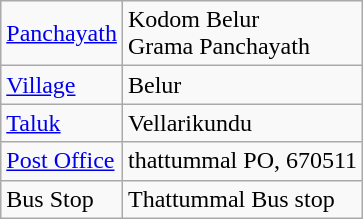<table class="wikitable">
<tr>
<td><a href='#'>Panchayath</a></td>
<td>Kodom Belur<br>Grama Panchayath</td>
</tr>
<tr>
<td><a href='#'>Village</a></td>
<td>Belur</td>
</tr>
<tr>
<td><a href='#'>Taluk</a></td>
<td>Vellarikundu</td>
</tr>
<tr>
<td><a href='#'>Post Office</a></td>
<td>thattummal PO, 670511</td>
</tr>
<tr>
<td>Bus Stop</td>
<td>Thattummal Bus stop</td>
</tr>
</table>
